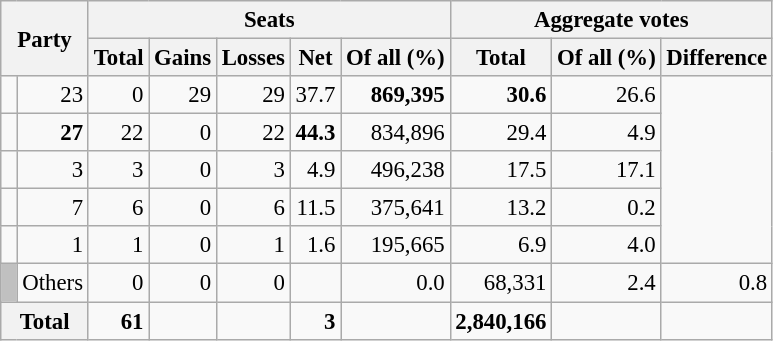<table class="wikitable sortable" style="text-align:right; font-size:95%;">
<tr>
<th colspan="2" rowspan="2">Party</th>
<th colspan="5">Seats</th>
<th colspan="3">Aggregate votes</th>
</tr>
<tr>
<th>Total</th>
<th>Gains</th>
<th>Losses</th>
<th>Net</th>
<th>Of all (%)</th>
<th>Total</th>
<th>Of all (%)</th>
<th>Difference</th>
</tr>
<tr>
<td></td>
<td>23</td>
<td>0</td>
<td>29</td>
<td>29</td>
<td>37.7</td>
<td><strong>869,395</strong></td>
<td><strong>30.6</strong></td>
<td>26.6</td>
</tr>
<tr>
<td></td>
<td><strong>27</strong></td>
<td>22</td>
<td>0</td>
<td>22</td>
<td><strong>44.3</strong></td>
<td>834,896</td>
<td>29.4</td>
<td>4.9</td>
</tr>
<tr>
<td></td>
<td>3</td>
<td>3</td>
<td>0</td>
<td>3</td>
<td>4.9</td>
<td>496,238</td>
<td>17.5</td>
<td>17.1</td>
</tr>
<tr>
<td></td>
<td>7</td>
<td>6</td>
<td>0</td>
<td>6</td>
<td>11.5</td>
<td>375,641</td>
<td>13.2</td>
<td>0.2</td>
</tr>
<tr>
<td></td>
<td>1</td>
<td>1</td>
<td>0</td>
<td>1</td>
<td>1.6</td>
<td>195,665</td>
<td>6.9</td>
<td>4.0</td>
</tr>
<tr>
<td style="background:silver;"> </td>
<td align=left>Others</td>
<td>0</td>
<td>0</td>
<td>0</td>
<td></td>
<td>0.0</td>
<td>68,331</td>
<td>2.4</td>
<td>0.8</td>
</tr>
<tr class="sortbottom" style="font-weight:bold;">
<th colspan="2" scope="row" style="background-color:#f2f2f2;">Total</th>
<td>61</td>
<td></td>
<td></td>
<td>3</td>
<td></td>
<td>2,840,166</td>
<td></td>
<td></td>
</tr>
</table>
